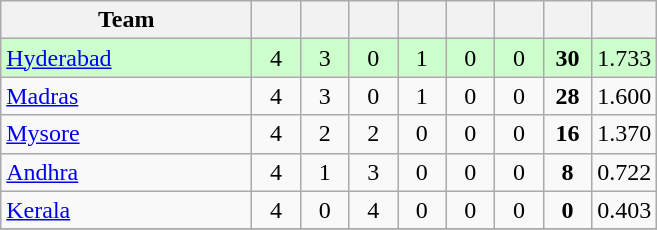<table class="wikitable" style="text-align:center">
<tr>
<th style="width:160px">Team</th>
<th style="width:25px"></th>
<th style="width:25px"></th>
<th style="width:25px"></th>
<th style="width:25px"></th>
<th style="width:25px"></th>
<th style="width:25px"></th>
<th style="width:25px"></th>
<th style="width:25px;"></th>
</tr>
<tr style="background:#cfc;">
<td style="text-align:left"><a href='#'>Hyderabad</a></td>
<td>4</td>
<td>3</td>
<td>0</td>
<td>1</td>
<td>0</td>
<td>0</td>
<td><strong>30</strong></td>
<td>1.733</td>
</tr>
<tr>
<td style="text-align:left"><a href='#'>Madras</a></td>
<td>4</td>
<td>3</td>
<td>0</td>
<td>1</td>
<td>0</td>
<td>0</td>
<td><strong>28</strong></td>
<td>1.600</td>
</tr>
<tr>
<td style="text-align:left"><a href='#'>Mysore</a></td>
<td>4</td>
<td>2</td>
<td>2</td>
<td>0</td>
<td>0</td>
<td>0</td>
<td><strong>16</strong></td>
<td>1.370</td>
</tr>
<tr>
<td style="text-align:left"><a href='#'>Andhra</a></td>
<td>4</td>
<td>1</td>
<td>3</td>
<td>0</td>
<td>0</td>
<td>0</td>
<td><strong>8</strong></td>
<td>0.722</td>
</tr>
<tr>
<td style="text-align:left"><a href='#'>Kerala</a></td>
<td>4</td>
<td>0</td>
<td>4</td>
<td>0</td>
<td>0</td>
<td>0</td>
<td><strong>0</strong></td>
<td>0.403</td>
</tr>
<tr>
</tr>
</table>
